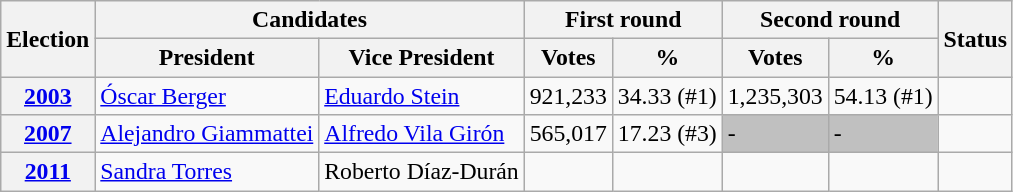<table class="wikitable" style="font-size:99%; text-align:left;">
<tr>
<th rowspan=2>Election</th>
<th colspan=2>Candidates</th>
<th colspan=2>First round</th>
<th colspan=2>Second round</th>
<th rowspan=2>Status</th>
</tr>
<tr>
<th>President</th>
<th>Vice President</th>
<th>Votes</th>
<th>%</th>
<th>Votes</th>
<th>%</th>
</tr>
<tr>
<th><a href='#'>2003</a></th>
<td><a href='#'>Óscar Berger</a></td>
<td><a href='#'>Eduardo Stein</a></td>
<td>921,233</td>
<td>34.33   (#1) </td>
<td>1,235,303</td>
<td>54.13 (#1)</td>
<td></td>
</tr>
<tr>
<th><a href='#'>2007</a></th>
<td><a href='#'>Alejandro Giammattei</a></td>
<td><a href='#'>Alfredo Vila Girón</a></td>
<td>565,017</td>
<td>17.23    (#3) </td>
<td style="background: silver">-</td>
<td style="background: silver">-</td>
<td></td>
</tr>
<tr>
<th><a href='#'>2011</a></th>
<td><a href='#'>Sandra Torres</a></td>
<td>Roberto Díaz-Durán</td>
<td></td>
<td></td>
<td></td>
<td></td>
<td></td>
</tr>
</table>
